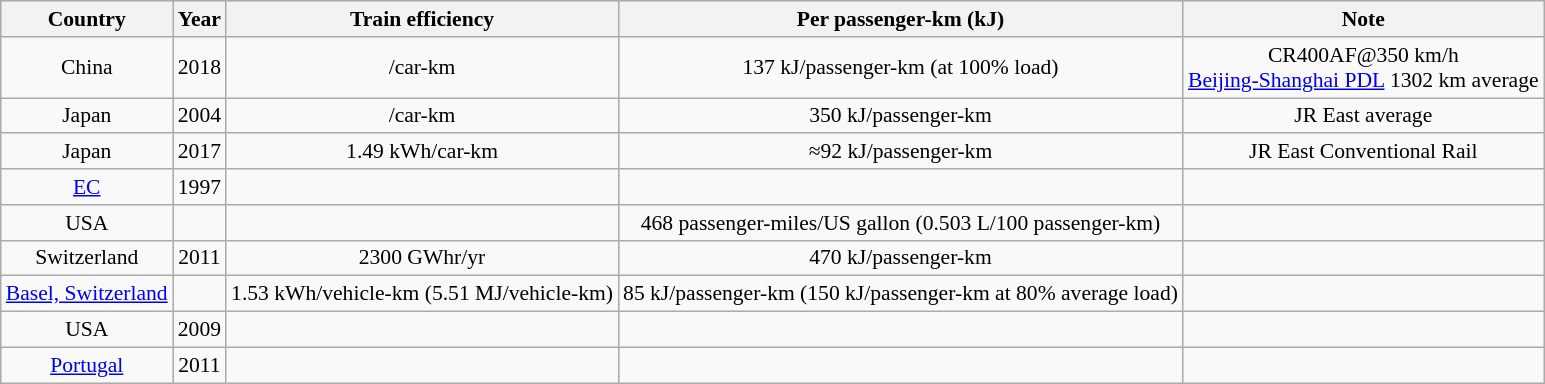<table class="sortable wikitable" style="font-size: 90%; text-align: center;">
<tr>
<th>Country</th>
<th>Year</th>
<th>Train efficiency</th>
<th>Per passenger-km (kJ)</th>
<th>Note</th>
</tr>
<tr>
<td>China</td>
<td>2018</td>
<td> /car-km</td>
<td>137 kJ/passenger-km (at 100% load)</td>
<td>CR400AF@350 km/h<br><a href='#'>Beijing-Shanghai PDL</a> 1302 km average</td>
</tr>
<tr>
<td>Japan</td>
<td>2004</td>
<td>/car-km</td>
<td>350 kJ/passenger-km</td>
<td>JR East average</td>
</tr>
<tr>
<td>Japan</td>
<td>2017</td>
<td>1.49 kWh/car-km</td>
<td>≈92 kJ/passenger-km</td>
<td>JR East Conventional Rail</td>
</tr>
<tr>
<td><a href='#'>EC</a></td>
<td>1997</td>
<td></td>
<td></td>
<td></td>
</tr>
<tr>
<td>USA</td>
<td></td>
<td></td>
<td>468 passenger-miles/US gallon (0.503 L/100 passenger-km)</td>
<td></td>
</tr>
<tr>
<td>Switzerland</td>
<td>2011</td>
<td>2300 GWhr/yr</td>
<td>470 kJ/passenger-km</td>
<td></td>
</tr>
<tr>
<td><a href='#'>Basel, Switzerland</a></td>
<td></td>
<td>1.53 kWh/vehicle-km (5.51 MJ/vehicle-km)</td>
<td>85 kJ/passenger-km (150 kJ/passenger-km at 80% average load)</td>
<td></td>
</tr>
<tr>
<td>USA</td>
<td>2009</td>
<td></td>
<td></td>
<td></td>
</tr>
<tr>
<td><a href='#'>Portugal</a></td>
<td>2011</td>
<td></td>
<td></td>
<td></td>
</tr>
</table>
